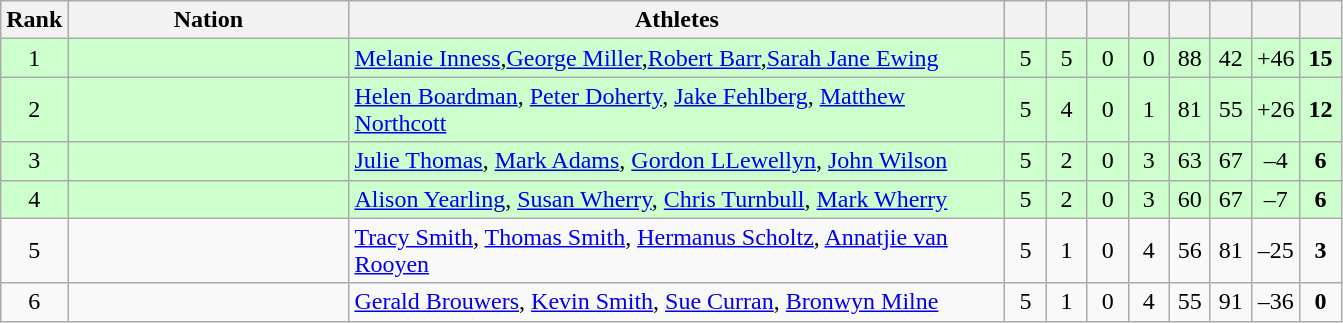<table class=wikitable style="text-align:center">
<tr>
<th width=20>Rank</th>
<th width=180>Nation</th>
<th width=430>Athletes</th>
<th width=20></th>
<th width=20></th>
<th width=20></th>
<th width=20></th>
<th width=20></th>
<th width=20></th>
<th width=20></th>
<th width=20></th>
</tr>
<tr bgcolor="#ccffcc">
<td>1</td>
<td align=left></td>
<td align=left><a href='#'>Melanie Inness</a>,<a href='#'>George Miller</a>,<a href='#'>Robert Barr</a>,<a href='#'>Sarah Jane Ewing</a></td>
<td>5</td>
<td>5</td>
<td>0</td>
<td>0</td>
<td>88</td>
<td>42</td>
<td>+46</td>
<td><strong>15</strong></td>
</tr>
<tr bgcolor="#ccffcc">
<td>2</td>
<td align=left></td>
<td align=left><a href='#'>Helen Boardman</a>, <a href='#'>Peter Doherty</a>, <a href='#'>Jake Fehlberg</a>, <a href='#'>Matthew Northcott</a></td>
<td>5</td>
<td>4</td>
<td>0</td>
<td>1</td>
<td>81</td>
<td>55</td>
<td>+26</td>
<td><strong>12</strong></td>
</tr>
<tr bgcolor="#ccffcc">
<td>3</td>
<td align=left></td>
<td align=left><a href='#'>Julie Thomas</a>, <a href='#'>Mark Adams</a>, <a href='#'>Gordon LLewellyn</a>, <a href='#'> John Wilson</a></td>
<td>5</td>
<td>2</td>
<td>0</td>
<td>3</td>
<td>63</td>
<td>67</td>
<td>–4</td>
<td><strong>6</strong></td>
</tr>
<tr bgcolor="#ccffcc">
<td>4</td>
<td align=left></td>
<td align=left><a href='#'>Alison Yearling</a>, <a href='#'>Susan Wherry</a>, <a href='#'>Chris Turnbull</a>, <a href='#'>Mark Wherry</a></td>
<td>5</td>
<td>2</td>
<td>0</td>
<td>3</td>
<td>60</td>
<td>67</td>
<td>–7</td>
<td><strong>6</strong></td>
</tr>
<tr>
<td>5</td>
<td align=left></td>
<td align=left><a href='#'>Tracy Smith</a>, <a href='#'>Thomas Smith</a>, <a href='#'>Hermanus Scholtz</a>, <a href='#'>Annatjie van Rooyen</a></td>
<td>5</td>
<td>1</td>
<td>0</td>
<td>4</td>
<td>56</td>
<td>81</td>
<td>–25</td>
<td><strong>3</strong></td>
</tr>
<tr>
<td>6</td>
<td align=left></td>
<td align=left><a href='#'>Gerald Brouwers</a>, <a href='#'>Kevin Smith</a>, <a href='#'>Sue Curran</a>, <a href='#'>Bronwyn Milne</a></td>
<td>5</td>
<td>1</td>
<td>0</td>
<td>4</td>
<td>55</td>
<td>91</td>
<td>–36</td>
<td><strong>0</strong></td>
</tr>
</table>
